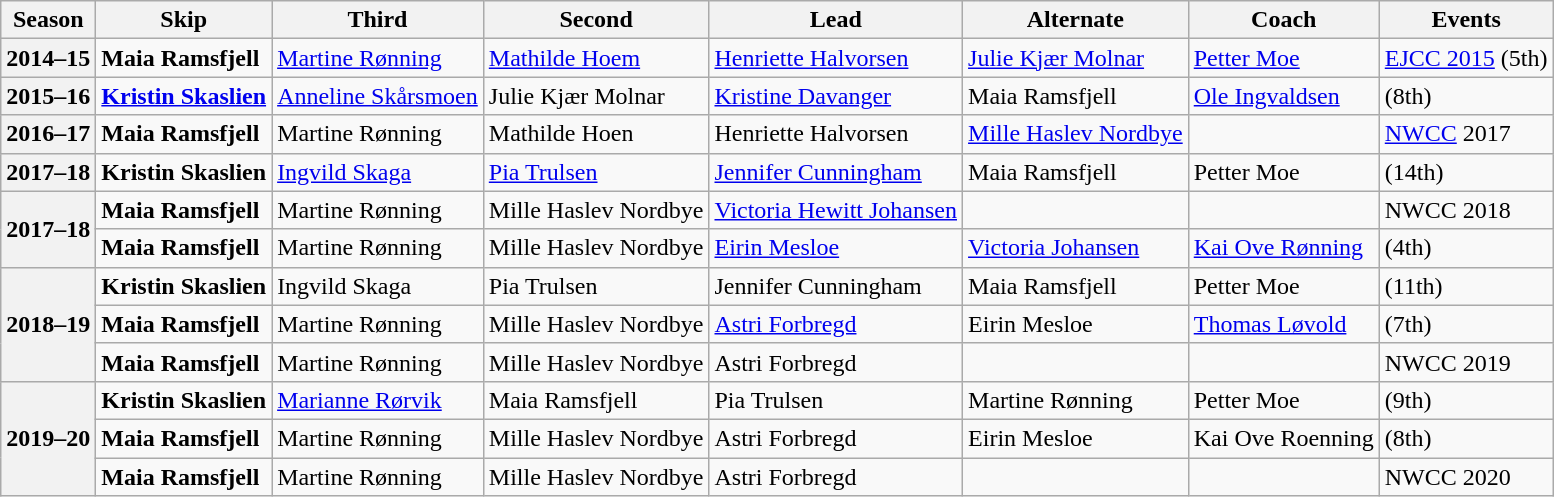<table class="wikitable">
<tr>
<th scope="col">Season</th>
<th scope="col">Skip</th>
<th scope="col">Third</th>
<th scope="col">Second</th>
<th scope="col">Lead</th>
<th scope="col">Alternate</th>
<th scope="col">Coach</th>
<th scope="col">Events</th>
</tr>
<tr>
<th scope="row">2014–15</th>
<td><strong>Maia Ramsfjell</strong></td>
<td><a href='#'>Martine Rønning</a></td>
<td><a href='#'>Mathilde Hoem</a></td>
<td><a href='#'>Henriette Halvorsen</a></td>
<td><a href='#'>Julie Kjær Molnar</a></td>
<td><a href='#'>Petter Moe</a></td>
<td><a href='#'>EJCC 2015</a> (5th)</td>
</tr>
<tr>
<th scope="row">2015–16</th>
<td><strong><a href='#'>Kristin Skaslien</a></strong></td>
<td><a href='#'>Anneline Skårsmoen</a></td>
<td>Julie Kjær Molnar</td>
<td><a href='#'>Kristine Davanger</a></td>
<td>Maia Ramsfjell</td>
<td><a href='#'>Ole Ingvaldsen</a></td>
<td> (8th)</td>
</tr>
<tr>
<th scope="row">2016–17</th>
<td><strong>Maia Ramsfjell</strong></td>
<td>Martine Rønning</td>
<td>Mathilde Hoen</td>
<td>Henriette Halvorsen</td>
<td><a href='#'>Mille Haslev Nordbye</a></td>
<td></td>
<td><a href='#'>NWCC</a> 2017 </td>
</tr>
<tr>
<th scope="row">2017–18</th>
<td><strong>Kristin Skaslien</strong></td>
<td><a href='#'>Ingvild Skaga</a></td>
<td><a href='#'>Pia Trulsen</a></td>
<td><a href='#'>Jennifer Cunningham</a></td>
<td>Maia Ramsfjell</td>
<td>Petter Moe</td>
<td> (14th)</td>
</tr>
<tr>
<th scope="row" rowspan="2">2017–18</th>
<td><strong>Maia Ramsfjell</strong></td>
<td>Martine Rønning</td>
<td>Mille Haslev Nordbye</td>
<td><a href='#'>Victoria Hewitt Johansen</a></td>
<td></td>
<td></td>
<td>NWCC 2018 </td>
</tr>
<tr>
<td><strong>Maia Ramsfjell</strong></td>
<td>Martine Rønning</td>
<td>Mille Haslev Nordbye</td>
<td><a href='#'>Eirin Mesloe</a></td>
<td><a href='#'>Victoria Johansen</a></td>
<td><a href='#'>Kai Ove Rønning</a></td>
<td> (4th)</td>
</tr>
<tr>
<th scope="row" rowspan="3">2018–19</th>
<td><strong>Kristin Skaslien</strong></td>
<td>Ingvild Skaga</td>
<td>Pia Trulsen</td>
<td>Jennifer Cunningham</td>
<td>Maia Ramsfjell</td>
<td>Petter Moe</td>
<td> (11th)</td>
</tr>
<tr>
<td><strong>Maia Ramsfjell</strong></td>
<td>Martine Rønning</td>
<td>Mille Haslev Nordbye</td>
<td><a href='#'>Astri Forbregd</a></td>
<td>Eirin Mesloe</td>
<td><a href='#'>Thomas Løvold</a></td>
<td> (7th)</td>
</tr>
<tr>
<td><strong>Maia Ramsfjell</strong></td>
<td>Martine Rønning</td>
<td>Mille Haslev Nordbye</td>
<td>Astri Forbregd</td>
<td></td>
<td></td>
<td>NWCC 2019 </td>
</tr>
<tr>
<th scope="row" rowspan="3">2019–20</th>
<td><strong>Kristin Skaslien</strong></td>
<td><a href='#'>Marianne Rørvik</a></td>
<td>Maia Ramsfjell</td>
<td>Pia Trulsen</td>
<td>Martine Rønning</td>
<td>Petter Moe</td>
<td> (9th)</td>
</tr>
<tr>
<td><strong>Maia Ramsfjell</strong></td>
<td>Martine Rønning</td>
<td>Mille Haslev Nordbye</td>
<td>Astri Forbregd</td>
<td>Eirin Mesloe</td>
<td>Kai Ove Roenning</td>
<td> (8th)</td>
</tr>
<tr>
<td><strong>Maia Ramsfjell</strong></td>
<td>Martine Rønning</td>
<td>Mille Haslev Nordbye</td>
<td>Astri Forbregd</td>
<td></td>
<td></td>
<td>NWCC 2020 </td>
</tr>
</table>
